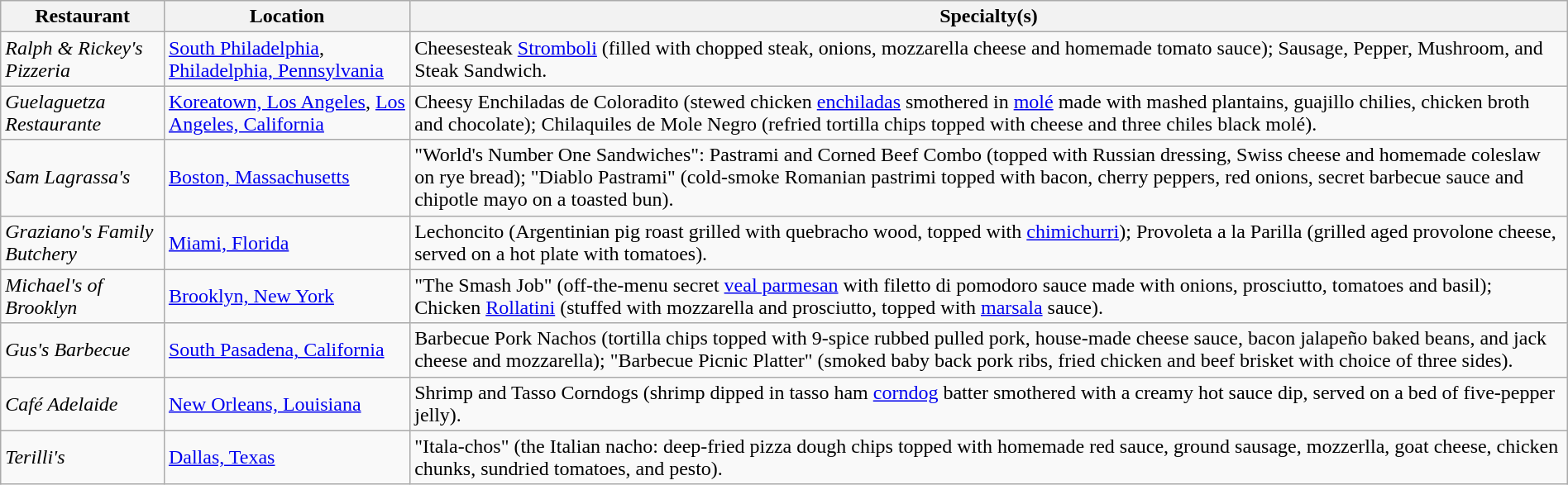<table class="wikitable" style="width:100%;">
<tr>
<th>Restaurant</th>
<th>Location</th>
<th>Specialty(s)</th>
</tr>
<tr>
<td><em>Ralph & Rickey's Pizzeria</em></td>
<td><a href='#'>South Philadelphia</a>, <a href='#'>Philadelphia, Pennsylvania</a></td>
<td>Cheesesteak <a href='#'>Stromboli</a> (filled with chopped steak, onions, mozzarella cheese and homemade tomato sauce); Sausage, Pepper, Mushroom, and Steak Sandwich.</td>
</tr>
<tr>
<td><em>Guelaguetza Restaurante</em></td>
<td><a href='#'>Koreatown, Los Angeles</a>, <a href='#'>Los Angeles, California</a></td>
<td>Cheesy Enchiladas de Coloradito (stewed chicken <a href='#'>enchiladas</a> smothered in <a href='#'>molé</a> made with mashed plantains, guajillo chilies, chicken broth and chocolate); Chilaquiles de Mole Negro (refried tortilla chips topped with cheese and three chiles black molé).</td>
</tr>
<tr>
<td><em>Sam Lagrassa's</em></td>
<td><a href='#'>Boston, Massachusetts</a></td>
<td>"World's Number One Sandwiches": Pastrami and Corned Beef Combo (topped with Russian dressing, Swiss cheese and homemade coleslaw on rye bread); "Diablo Pastrami" (cold-smoke Romanian pastrimi topped with bacon, cherry peppers, red onions, secret barbecue sauce and chipotle mayo on a toasted bun).</td>
</tr>
<tr>
<td><em>Graziano's Family Butchery</em></td>
<td><a href='#'>Miami, Florida</a></td>
<td>Lechoncito (Argentinian pig roast grilled with quebracho wood, topped with <a href='#'>chimichurri</a>); Provoleta a la Parilla (grilled aged provolone cheese, served on a hot plate with tomatoes).</td>
</tr>
<tr>
<td><em>Michael's of Brooklyn</em></td>
<td><a href='#'>Brooklyn, New York</a></td>
<td>"The Smash Job" (off-the-menu secret  <a href='#'>veal parmesan</a> with filetto di pomodoro sauce made with onions, prosciutto, tomatoes and basil); Chicken <a href='#'>Rollatini</a> (stuffed with mozzarella and prosciutto, topped with <a href='#'>marsala</a> sauce).</td>
</tr>
<tr>
<td><em>Gus's Barbecue</em></td>
<td><a href='#'>South Pasadena, California</a></td>
<td>Barbecue Pork Nachos (tortilla chips topped with 9-spice rubbed pulled pork, house-made cheese sauce, bacon jalapeño baked beans, and jack cheese and mozzarella); "Barbecue Picnic Platter" (smoked baby back pork ribs, fried chicken and beef brisket with choice of three sides).</td>
</tr>
<tr>
<td><em>Café Adelaide</em></td>
<td><a href='#'>New Orleans, Louisiana</a></td>
<td>Shrimp and Tasso Corndogs (shrimp dipped in tasso ham <a href='#'>corndog</a> batter smothered with a creamy hot sauce dip, served on a bed of five-pepper jelly).</td>
</tr>
<tr>
<td><em>Terilli's</em></td>
<td><a href='#'>Dallas, Texas</a></td>
<td>"Itala-chos" (the Italian nacho: deep-fried pizza dough chips topped with homemade red sauce, ground sausage, mozzerlla, goat cheese, chicken chunks, sundried tomatoes, and pesto).</td>
</tr>
</table>
